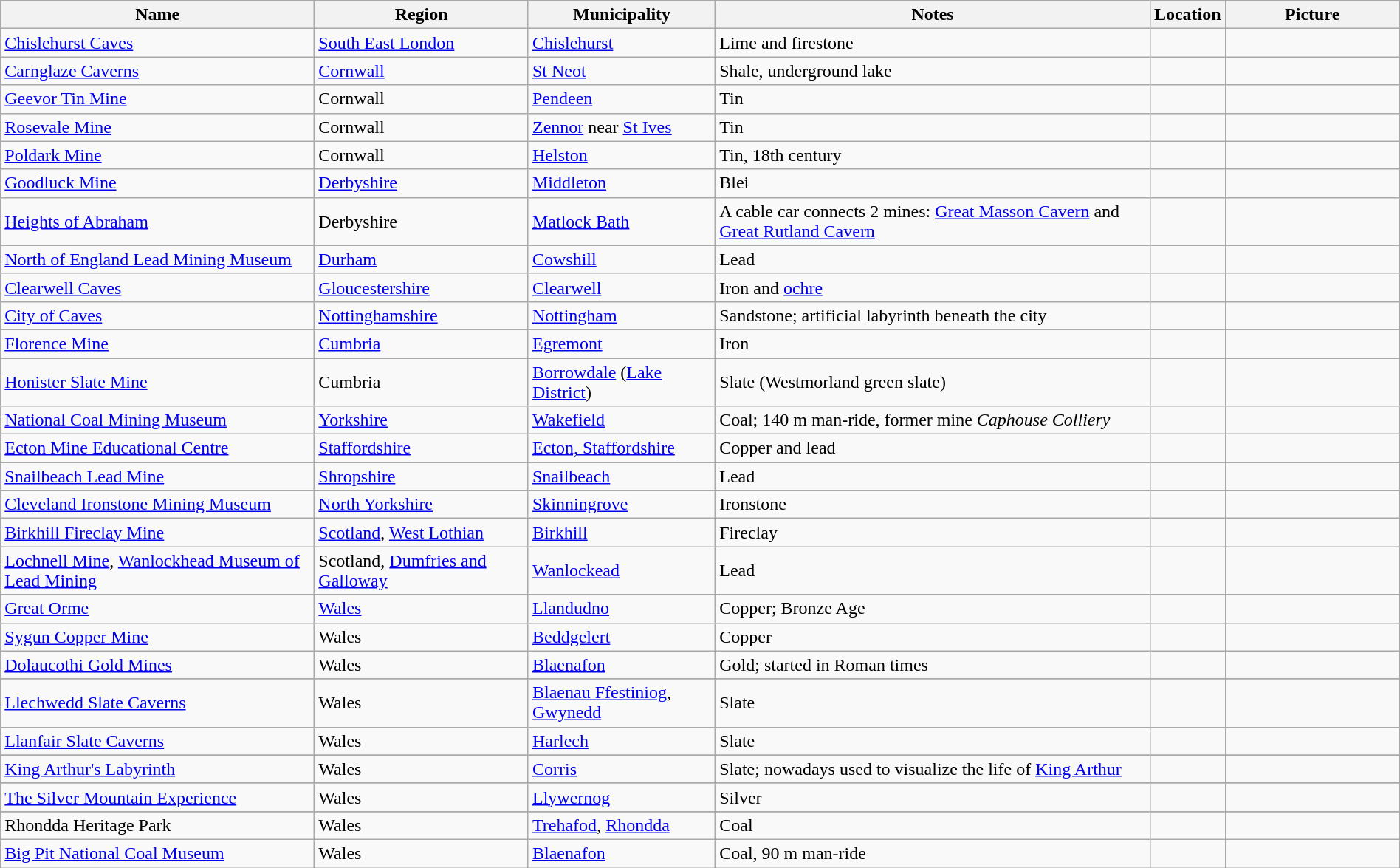<table class="wikitable sortable" style="width:100%">
<tr>
<th>Name</th>
<th>Region</th>
<th>Municipality</th>
<th class="unsortable">Notes</th>
<th class="unsortable">Location</th>
<th class="unsortable" style="width:150px">Picture</th>
</tr>
<tr>
<td><a href='#'>Chislehurst Caves</a></td>
<td><a href='#'>South East London</a></td>
<td><a href='#'>Chislehurst</a></td>
<td>Lime and firestone</td>
<td></td>
<td></td>
</tr>
<tr>
<td><a href='#'>Carnglaze Caverns</a></td>
<td><a href='#'>Cornwall</a></td>
<td><a href='#'>St Neot</a></td>
<td>Shale, underground lake</td>
<td></td>
<td></td>
</tr>
<tr>
<td><a href='#'>Geevor Tin Mine</a></td>
<td>Cornwall</td>
<td><a href='#'>Pendeen</a></td>
<td>Tin</td>
<td></td>
<td></td>
</tr>
<tr>
<td><a href='#'>Rosevale Mine</a></td>
<td>Cornwall</td>
<td><a href='#'>Zennor</a> near <a href='#'>St Ives</a></td>
<td>Tin</td>
<td></td>
<td></td>
</tr>
<tr>
<td><a href='#'>Poldark Mine</a></td>
<td>Cornwall</td>
<td><a href='#'>Helston</a></td>
<td>Tin, 18th century</td>
<td></td>
<td></td>
</tr>
<tr>
<td><a href='#'>Goodluck Mine</a></td>
<td><a href='#'>Derbyshire</a></td>
<td><a href='#'>Middleton</a></td>
<td>Blei</td>
<td></td>
<td></td>
</tr>
<tr>
<td><a href='#'>Heights of Abraham</a></td>
<td>Derbyshire</td>
<td><a href='#'>Matlock Bath</a></td>
<td>A cable car connects 2 mines: <a href='#'>Great Masson Cavern</a> and <a href='#'>Great Rutland Cavern</a></td>
<td></td>
<td></td>
</tr>
<tr>
<td><a href='#'>North of England Lead Mining Museum</a></td>
<td><a href='#'>Durham</a></td>
<td><a href='#'>Cowshill</a></td>
<td>Lead</td>
<td></td>
<td></td>
</tr>
<tr>
<td><a href='#'>Clearwell Caves</a></td>
<td><a href='#'>Gloucestershire</a></td>
<td><a href='#'>Clearwell</a></td>
<td>Iron and <a href='#'>ochre</a></td>
<td></td>
<td></td>
</tr>
<tr>
<td><a href='#'>City of Caves</a></td>
<td><a href='#'>Nottinghamshire</a></td>
<td><a href='#'>Nottingham</a></td>
<td>Sandstone; artificial labyrinth beneath the city</td>
<td></td>
<td></td>
</tr>
<tr>
<td><a href='#'>Florence Mine</a></td>
<td><a href='#'>Cumbria</a></td>
<td><a href='#'>Egremont</a></td>
<td>Iron</td>
<td></td>
<td></td>
</tr>
<tr>
<td><a href='#'>Honister Slate Mine</a></td>
<td>Cumbria</td>
<td><a href='#'>Borrowdale</a> (<a href='#'>Lake District</a>)</td>
<td>Slate (Westmorland green slate)</td>
<td></td>
<td></td>
</tr>
<tr>
<td><a href='#'>National Coal Mining Museum</a></td>
<td><a href='#'>Yorkshire</a></td>
<td><a href='#'>Wakefield</a></td>
<td>Coal; 140 m man-ride, former mine <em>Caphouse Colliery</em></td>
<td></td>
<td></td>
</tr>
<tr>
<td><a href='#'>Ecton Mine Educational Centre</a></td>
<td><a href='#'>Staffordshire</a></td>
<td><a href='#'>Ecton, Staffordshire</a></td>
<td>Copper and lead</td>
<td></td>
<td></td>
</tr>
<tr>
<td><a href='#'>Snailbeach Lead Mine</a></td>
<td><a href='#'>Shropshire</a></td>
<td><a href='#'>Snailbeach</a></td>
<td>Lead</td>
<td></td>
<td></td>
</tr>
<tr>
<td><a href='#'>Cleveland Ironstone Mining Museum</a></td>
<td><a href='#'>North Yorkshire</a></td>
<td><a href='#'>Skinningrove</a></td>
<td>Ironstone</td>
<td></td>
<td></td>
</tr>
<tr>
<td><a href='#'>Birkhill Fireclay Mine</a></td>
<td><a href='#'>Scotland</a>, <a href='#'>West Lothian</a></td>
<td><a href='#'>Birkhill</a></td>
<td>Fireclay</td>
<td></td>
<td></td>
</tr>
<tr>
<td><a href='#'>Lochnell Mine</a>, <a href='#'>Wanlockhead Museum of Lead Mining</a></td>
<td>Scotland, <a href='#'>Dumfries and Galloway</a></td>
<td><a href='#'>Wanlockead</a></td>
<td>Lead</td>
<td></td>
<td></td>
</tr>
<tr>
<td><a href='#'>Great Orme</a></td>
<td><a href='#'>Wales</a></td>
<td><a href='#'>Llandudno</a></td>
<td>Copper; Bronze Age</td>
<td></td>
<td></td>
</tr>
<tr>
<td><a href='#'>Sygun Copper Mine</a></td>
<td>Wales</td>
<td><a href='#'>Beddgelert</a></td>
<td>Copper</td>
<td></td>
<td></td>
</tr>
<tr>
<td><a href='#'>Dolaucothi Gold Mines</a></td>
<td>Wales</td>
<td><a href='#'>Blaenafon</a></td>
<td>Gold; started in Roman times</td>
<td></td>
<td></td>
</tr>
<tr>
</tr>
<tr>
<td><a href='#'>Llechwedd Slate Caverns</a></td>
<td>Wales</td>
<td><a href='#'>Blaenau Ffestiniog</a>, <a href='#'>Gwynedd</a></td>
<td>Slate</td>
<td></td>
<td></td>
</tr>
<tr>
</tr>
<tr>
<td><a href='#'>Llanfair Slate Caverns</a></td>
<td>Wales</td>
<td><a href='#'>Harlech</a></td>
<td>Slate</td>
<td></td>
<td></td>
</tr>
<tr>
</tr>
<tr>
<td><a href='#'>King Arthur's Labyrinth</a></td>
<td>Wales</td>
<td><a href='#'>Corris</a></td>
<td>Slate; nowadays used to visualize the life of <a href='#'>King Arthur</a></td>
<td></td>
<td></td>
</tr>
<tr>
</tr>
<tr>
<td><a href='#'>The Silver Mountain Experience</a></td>
<td>Wales</td>
<td><a href='#'>Llywernog</a></td>
<td>Silver</td>
<td></td>
<td></td>
</tr>
<tr>
</tr>
<tr>
<td>Rhondda Heritage Park</td>
<td>Wales</td>
<td><a href='#'>Trehafod</a>, <a href='#'>Rhondda</a></td>
<td>Coal</td>
<td></td>
<td></td>
</tr>
<tr>
<td><a href='#'>Big Pit National Coal Museum</a></td>
<td>Wales</td>
<td><a href='#'>Blaenafon</a></td>
<td>Coal, 90 m man-ride</td>
<td></td>
<td></td>
</tr>
</table>
